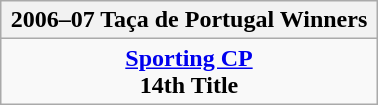<table class="wikitable" style="text-align: center; margin: 0 auto; width: 20%">
<tr>
<th>2006–07 Taça de Portugal Winners</th>
</tr>
<tr>
<td><strong><a href='#'>Sporting CP</a></strong><br><strong>14th Title</strong></td>
</tr>
</table>
